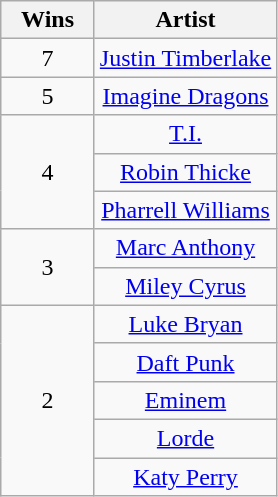<table class="wikitable" rowspan="2" style="text-align:center;">
<tr>
<th scope="col" style="width:55px;">Wins</th>
<th scope="col" style="text-align:center;">Artist</th>
</tr>
<tr>
<td style="text-align:center">7</td>
<td><a href='#'>Justin Timberlake</a></td>
</tr>
<tr>
<td style="text-align:center">5</td>
<td><a href='#'>Imagine Dragons</a></td>
</tr>
<tr>
<td rowspan="3" style="text-align:center">4</td>
<td><a href='#'>T.I.</a></td>
</tr>
<tr>
<td><a href='#'>Robin Thicke</a></td>
</tr>
<tr>
<td><a href='#'>Pharrell Williams</a></td>
</tr>
<tr>
<td rowspan="2" style="text-align:center">3</td>
<td><a href='#'>Marc Anthony</a></td>
</tr>
<tr>
<td><a href='#'>Miley Cyrus</a></td>
</tr>
<tr>
<td rowspan="5" style="text-align:center">2</td>
<td><a href='#'>Luke Bryan</a></td>
</tr>
<tr>
<td><a href='#'>Daft Punk</a></td>
</tr>
<tr>
<td><a href='#'>Eminem</a></td>
</tr>
<tr>
<td><a href='#'>Lorde</a></td>
</tr>
<tr>
<td><a href='#'>Katy Perry</a></td>
</tr>
</table>
